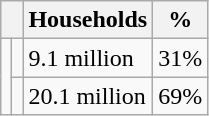<table class="wikitable">
<tr>
<th colspan=2></th>
<th>Households</th>
<th>%</th>
</tr>
<tr>
<td rowspan=2></td>
<td></td>
<td>9.1 million</td>
<td>31%</td>
</tr>
<tr>
<td></td>
<td>20.1 million</td>
<td>69%</td>
</tr>
</table>
